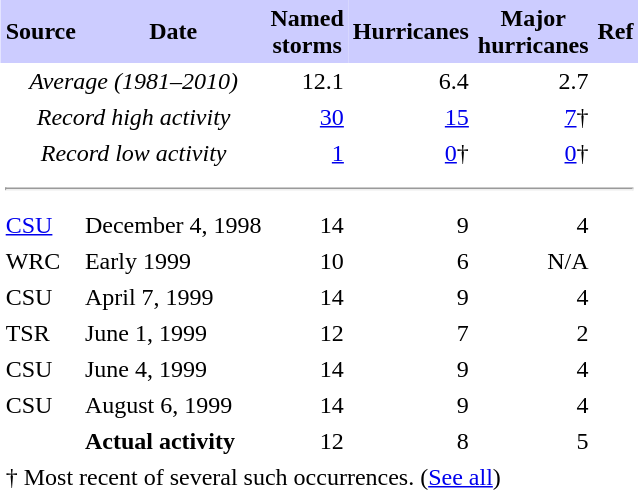<table class="toccolours" cellspacing=0 cellpadding=3 style="float:right; margin-left:1em; text-align:right; clear: right;">
<tr style="background:#ccccff">
<td align="center"><strong>Source</strong></td>
<td align="center"><strong>Date</strong></td>
<td align="center"><strong><span>Named<br>storms</span></strong></td>
<td align="center"><strong><span>Hurricanes</span></strong></td>
<td align="center"><strong><span>Major<br>hurricanes</span></strong></td>
<td align="center"><strong><span>Ref</span></strong></td>
</tr>
<tr>
<td align="center" colspan="2"><em>Average <span>(1981–2010)</span></em></td>
<td>12.1</td>
<td>6.4</td>
<td>2.7</td>
<td></td>
</tr>
<tr>
<td align="center" colspan="2"><em>Record high activity</em></td>
<td><a href='#'>30</a></td>
<td><a href='#'>15</a></td>
<td><a href='#'>7</a>†</td>
<td></td>
</tr>
<tr>
<td align="center" colspan="2"><em>Record low activity</em></td>
<td><a href='#'>1</a></td>
<td><a href='#'>0</a>†</td>
<td><a href='#'>0</a>†</td>
<td></td>
</tr>
<tr>
<td colspan="6" style="text-align:center;"><hr></td>
</tr>
<tr>
<td align="left"><a href='#'>CSU</a></td>
<td align="left">December 4, 1998</td>
<td>14</td>
<td>9</td>
<td>4</td>
<td></td>
</tr>
<tr>
<td align="left">WRC</td>
<td align="left">Early 1999</td>
<td>10</td>
<td>6</td>
<td>N/A</td>
<td></td>
</tr>
<tr>
<td align="left">CSU</td>
<td align="left">April 7, 1999</td>
<td>14</td>
<td>9</td>
<td>4</td>
<td></td>
</tr>
<tr>
<td align="left">TSR</td>
<td align="left">June 1, 1999</td>
<td>12</td>
<td>7</td>
<td>2</td>
<td></td>
</tr>
<tr>
<td align="left">CSU</td>
<td align="left">June 4, 1999</td>
<td>14</td>
<td>9</td>
<td>4</td>
<td></td>
</tr>
<tr>
<td align="left">CSU</td>
<td align="left">August 6, 1999</td>
<td>14</td>
<td>9</td>
<td>4</td>
<td></td>
</tr>
<tr>
<td align="left"></td>
<td align="left"><strong>Actual activity</strong><br></td>
<td>12</td>
<td>8</td>
<td>5</td>
</tr>
<tr>
<td align="left" colspan="5">† Most recent of several such occurrences. (<a href='#'>See all</a>)</td>
</tr>
</table>
